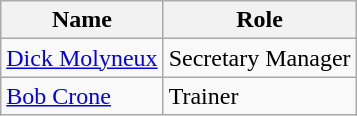<table class="wikitable">
<tr>
<th>Name</th>
<th>Role</th>
</tr>
<tr>
<td> <a href='#'>Dick Molyneux</a></td>
<td>Secretary Manager</td>
</tr>
<tr>
<td> <a href='#'>Bob Crone</a></td>
<td>Trainer</td>
</tr>
</table>
